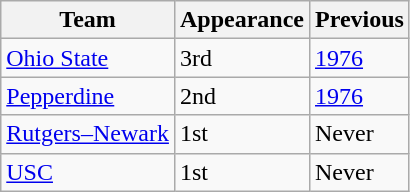<table class="wikitable sortable">
<tr>
<th>Team</th>
<th>Appearance</th>
<th>Previous</th>
</tr>
<tr>
<td><a href='#'>Ohio State</a></td>
<td>3rd</td>
<td><a href='#'>1976</a></td>
</tr>
<tr>
<td><a href='#'>Pepperdine</a></td>
<td>2nd</td>
<td><a href='#'>1976</a></td>
</tr>
<tr>
<td><a href='#'>Rutgers–Newark</a></td>
<td>1st</td>
<td>Never</td>
</tr>
<tr>
<td><a href='#'>USC</a></td>
<td>1st</td>
<td>Never</td>
</tr>
</table>
